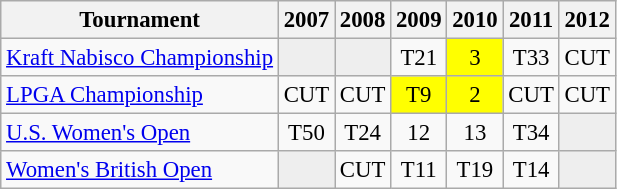<table class="wikitable" style="font-size:95%;text-align:center;">
<tr>
<th>Tournament</th>
<th>2007</th>
<th>2008</th>
<th>2009</th>
<th>2010</th>
<th>2011</th>
<th>2012</th>
</tr>
<tr>
<td align=left><a href='#'>Kraft Nabisco Championship</a></td>
<td style="background:#eeeeee;"></td>
<td style="background:#eeeeee;"></td>
<td>T21</td>
<td style="background:yellow;">3</td>
<td>T33</td>
<td>CUT</td>
</tr>
<tr>
<td align=left><a href='#'>LPGA Championship</a></td>
<td>CUT</td>
<td>CUT</td>
<td style="background:yellow;">T9</td>
<td style="background:yellow;">2</td>
<td>CUT</td>
<td>CUT</td>
</tr>
<tr>
<td align=left><a href='#'>U.S. Women's Open</a></td>
<td>T50</td>
<td>T24</td>
<td>12</td>
<td>13</td>
<td>T34</td>
<td style="background:#eeeeee;"></td>
</tr>
<tr>
<td align=left><a href='#'>Women's British Open</a></td>
<td style="background:#eeeeee;"></td>
<td>CUT</td>
<td>T11</td>
<td>T19</td>
<td>T14</td>
<td style="background:#eeeeee;"></td>
</tr>
</table>
